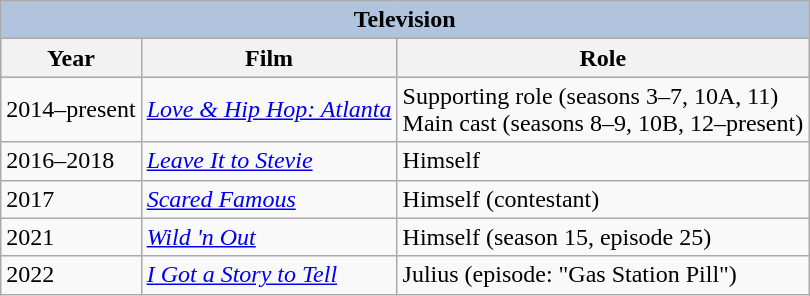<table class="wikitable">
<tr style="background:#ccc; text-align:center;">
<th colspan="3" style="background: LightSteelBlue;">Television</th>
</tr>
<tr style="background:#ccc; text-align:center;">
<th>Year</th>
<th>Film</th>
<th>Role</th>
</tr>
<tr>
<td>2014–present</td>
<td><em><a href='#'>Love & Hip Hop: Atlanta</a></em></td>
<td>Supporting role (seasons 3–7, 10A, 11)<br>Main cast (seasons 8–9, 10B, 12–present)</td>
</tr>
<tr>
<td>2016–2018</td>
<td><em><a href='#'>Leave It to Stevie</a></em></td>
<td>Himself</td>
</tr>
<tr>
<td>2017</td>
<td><em><a href='#'>Scared Famous</a></em></td>
<td>Himself (contestant)</td>
</tr>
<tr>
<td>2021</td>
<td><em><a href='#'>Wild 'n Out</a></em></td>
<td>Himself (season 15, episode 25)</td>
</tr>
<tr>
<td>2022</td>
<td><em><a href='#'>I Got a Story to Tell</a></em></td>
<td>Julius (episode: "Gas Station Pill")</td>
</tr>
</table>
